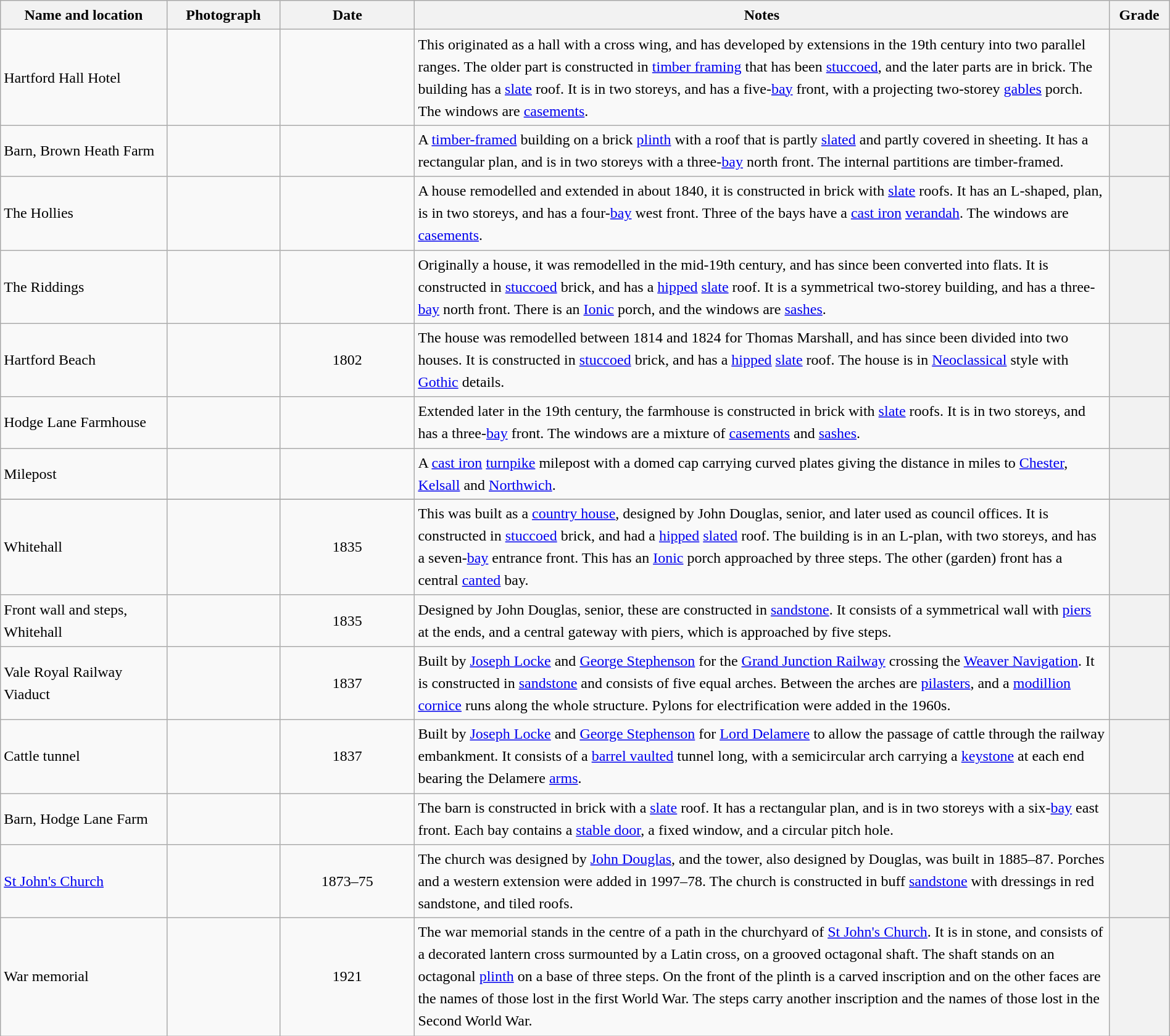<table class="wikitable sortable plainrowheaders" style="width:100%;border:0px;text-align:left;line-height:150%;">
<tr>
<th scope="col" style="width:150px">Name and location</th>
<th scope="col" style="width:100px" class="unsortable">Photograph</th>
<th scope="col" style="width:120px">Date</th>
<th scope="col" style="width:650px" class="unsortable">Notes</th>
<th scope="col" style="width:50px">Grade</th>
</tr>
<tr>
<td>Hartford Hall Hotel<br><small></small></td>
<td></td>
<td align="center"></td>
<td>This originated as a hall with a cross wing, and has developed by extensions in the 19th century into two parallel ranges. The older part is constructed in <a href='#'>timber framing</a> that has been <a href='#'>stuccoed</a>, and the later parts are in brick. The building has a <a href='#'>slate</a> roof. It is in two storeys, and has a five-<a href='#'>bay</a> front, with a projecting two-storey <a href='#'>gables</a> porch. The windows are <a href='#'>casements</a>.</td>
<th></th>
</tr>
<tr>
<td>Barn, Brown Heath Farm<br><small></small></td>
<td></td>
<td align="center"></td>
<td>A <a href='#'>timber-framed</a> building on a brick <a href='#'>plinth</a> with a roof that is partly <a href='#'>slated</a> and partly covered in sheeting. It has a rectangular plan, and is in two storeys with a three-<a href='#'>bay</a> north front. The internal partitions are timber-framed.</td>
<th></th>
</tr>
<tr>
<td>The Hollies<br><small></small></td>
<td></td>
<td align="center"></td>
<td>A house remodelled and extended in about 1840, it is constructed in brick with <a href='#'>slate</a> roofs. It has an L-shaped, plan, is in two storeys, and has a four-<a href='#'>bay</a> west front. Three of the bays have a <a href='#'>cast iron</a> <a href='#'>verandah</a>. The windows are <a href='#'>casements</a>.</td>
<th></th>
</tr>
<tr>
<td>The Riddings<br><small></small></td>
<td></td>
<td align="center"></td>
<td>Originally a house, it was remodelled in the mid-19th century, and has since been converted into flats. It is constructed in <a href='#'>stuccoed</a> brick, and has a <a href='#'>hipped</a> <a href='#'>slate</a> roof. It is a symmetrical two-storey building, and has a three-<a href='#'>bay</a> north front. There is an <a href='#'>Ionic</a> porch, and the windows are <a href='#'>sashes</a>.</td>
<th></th>
</tr>
<tr>
<td>Hartford Beach<br><small></small></td>
<td></td>
<td align="center">1802</td>
<td>The house was remodelled between 1814 and 1824 for Thomas Marshall, and has since been divided into two houses. It is constructed in <a href='#'>stuccoed</a> brick, and has a <a href='#'>hipped</a> <a href='#'>slate</a> roof. The house is in <a href='#'>Neoclassical</a> style with <a href='#'>Gothic</a> details.</td>
<th></th>
</tr>
<tr>
<td>Hodge Lane Farmhouse<br><small></small></td>
<td></td>
<td align="center"></td>
<td>Extended later in the 19th century, the farmhouse is constructed in brick with <a href='#'>slate</a> roofs. It is in two storeys, and has a three-<a href='#'>bay</a> front. The windows are a mixture of <a href='#'>casements</a> and <a href='#'>sashes</a>.</td>
<th></th>
</tr>
<tr>
<td>Milepost<br><small></small></td>
<td></td>
<td align="center"></td>
<td>A <a href='#'>cast iron</a> <a href='#'>turnpike</a> milepost with a domed cap carrying curved plates giving the distance in miles to <a href='#'>Chester</a>, <a href='#'>Kelsall</a> and <a href='#'>Northwich</a>.</td>
<th></th>
</tr>
<tr>
</tr>
<tr>
<td>Whitehall<br><small></small></td>
<td></td>
<td align="center">1835</td>
<td>This was built as a <a href='#'>country house</a>, designed by John Douglas, senior, and later used as council offices. It is constructed in <a href='#'>stuccoed</a> brick, and had a <a href='#'>hipped</a> <a href='#'>slated</a> roof. The building is in an L-plan, with two storeys, and has a seven-<a href='#'>bay</a> entrance front. This has an <a href='#'>Ionic</a> porch approached by three steps. The other (garden) front has a central <a href='#'>canted</a> bay.</td>
<th></th>
</tr>
<tr>
<td>Front wall and steps, Whitehall<br><small></small></td>
<td></td>
<td align="center">1835</td>
<td>Designed by John Douglas, senior, these are constructed in <a href='#'>sandstone</a>. It consists of a symmetrical wall with <a href='#'>piers</a> at the ends, and a central gateway with piers, which is approached by five steps.</td>
<th></th>
</tr>
<tr>
<td>Vale Royal Railway Viaduct<br><small></small></td>
<td></td>
<td align="center">1837</td>
<td>Built by <a href='#'>Joseph Locke</a> and <a href='#'>George Stephenson</a> for the <a href='#'>Grand Junction Railway</a> crossing the <a href='#'>Weaver Navigation</a>. It is constructed in <a href='#'>sandstone</a> and consists of five equal arches. Between the arches are <a href='#'>pilasters</a>, and a <a href='#'>modillion</a> <a href='#'>cornice</a> runs along the whole structure. Pylons for electrification were added in the 1960s.</td>
<th></th>
</tr>
<tr>
<td>Cattle tunnel<br><small></small></td>
<td></td>
<td align="center">1837</td>
<td>Built by <a href='#'>Joseph Locke</a> and <a href='#'>George Stephenson</a> for <a href='#'>Lord Delamere</a> to allow the passage of cattle through the railway embankment. It consists of a <a href='#'>barrel vaulted</a> tunnel  long, with a semicircular arch carrying a <a href='#'>keystone</a> at each end bearing the Delamere <a href='#'>arms</a>.</td>
<th></th>
</tr>
<tr>
<td>Barn, Hodge Lane Farm<br><small></small></td>
<td></td>
<td align="center"></td>
<td>The barn is constructed in brick with a <a href='#'>slate</a> roof. It has a rectangular plan, and is in two storeys with a six-<a href='#'>bay</a> east front. Each bay contains a <a href='#'>stable door</a>, a fixed window, and a circular pitch hole.</td>
<th></th>
</tr>
<tr>
<td><a href='#'>St John's Church</a><br><small></small></td>
<td></td>
<td align="center">1873–75</td>
<td>The church was designed by <a href='#'>John Douglas</a>, and the tower, also designed by Douglas, was built in 1885–87. Porches and a western extension were added in 1997–78. The church is constructed in buff <a href='#'>sandstone</a> with dressings in red sandstone, and tiled roofs.</td>
<th></th>
</tr>
<tr>
<td>War memorial<br><small></small></td>
<td></td>
<td align="center">1921</td>
<td>The war memorial stands in the centre of a path in the churchyard of <a href='#'>St John's Church</a>. It is in stone, and consists of a decorated lantern cross surmounted by a Latin cross, on a grooved octagonal shaft. The shaft stands on an octagonal <a href='#'>plinth</a> on a base of three steps. On the front of the plinth is a carved inscription and on the other faces are the names of those lost in the first World War. The steps carry another inscription and the names of those lost in the Second World War.</td>
<th></th>
</tr>
<tr>
</tr>
</table>
